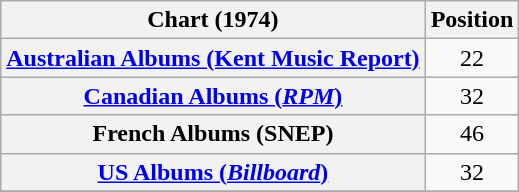<table class="wikitable plainrowheaders sortable" style="text-align:center;">
<tr>
<th>Chart (1974)</th>
<th>Position</th>
</tr>
<tr>
<th scope="row"><a href='#'>Australian Albums (Kent Music Report)</a></th>
<td>22</td>
</tr>
<tr>
<th scope="row"><a href='#'>Canadian Albums (<em>RPM</em>)</a></th>
<td>32</td>
</tr>
<tr>
<th scope="row">French Albums (SNEP)</th>
<td>46</td>
</tr>
<tr>
<th scope="row"><a href='#'>US Albums (<em>Billboard</em>)</a></th>
<td>32</td>
</tr>
<tr>
</tr>
</table>
